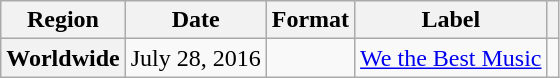<table class="wikitable plainrowheaders">
<tr>
<th scope="col">Region</th>
<th scope="col">Date</th>
<th scope="col">Format</th>
<th scope="col">Label</th>
<th scope="col"></th>
</tr>
<tr>
<th scope="row">Worldwide</th>
<td>July 28, 2016</td>
<td></td>
<td><a href='#'>We the Best Music</a></td>
<td></td>
</tr>
</table>
